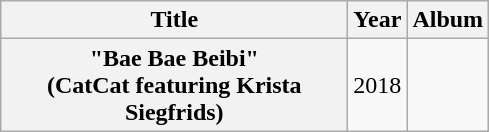<table class="wikitable plainrowheaders" style="text-align:center;">
<tr>
<th scope="col" style="width:14em;">Title</th>
<th scope="col" style="width:1em;">Year</th>
<th scope="col">Album</th>
</tr>
<tr>
<th scope="row">"Bae Bae Beibi"<br><span>(CatCat featuring Krista Siegfrids)</span></th>
<td>2018</td>
<td></td>
</tr>
</table>
